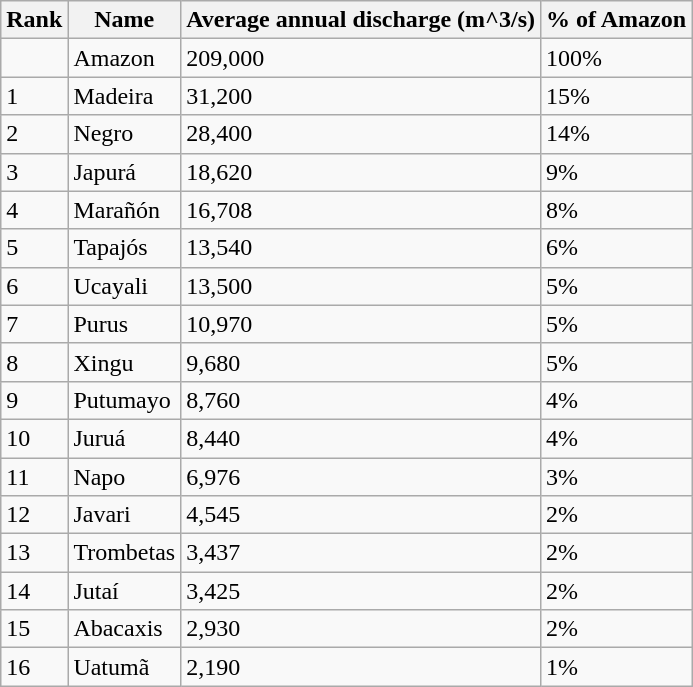<table class="wikitable">
<tr>
<th>Rank</th>
<th>Name</th>
<th>Average annual discharge (m^3/s)</th>
<th>% of Amazon</th>
</tr>
<tr>
<td></td>
<td>Amazon</td>
<td>209,000</td>
<td>100%</td>
</tr>
<tr>
<td>1</td>
<td>Madeira</td>
<td>31,200</td>
<td>15%</td>
</tr>
<tr>
<td>2</td>
<td>Negro</td>
<td>28,400</td>
<td>14%</td>
</tr>
<tr>
<td>3</td>
<td>Japurá</td>
<td>18,620</td>
<td>9%</td>
</tr>
<tr>
<td>4</td>
<td>Marañón</td>
<td>16,708</td>
<td>8%</td>
</tr>
<tr>
<td>5</td>
<td>Tapajós</td>
<td>13,540</td>
<td>6%</td>
</tr>
<tr>
<td>6</td>
<td>Ucayali</td>
<td>13,500</td>
<td>5%</td>
</tr>
<tr>
<td>7</td>
<td>Purus</td>
<td>10,970</td>
<td>5%</td>
</tr>
<tr>
<td>8</td>
<td>Xingu</td>
<td>9,680</td>
<td>5%</td>
</tr>
<tr>
<td>9</td>
<td>Putumayo</td>
<td>8,760</td>
<td>4%</td>
</tr>
<tr>
<td>10</td>
<td>Juruá</td>
<td>8,440</td>
<td>4%</td>
</tr>
<tr>
<td>11</td>
<td>Napo</td>
<td>6,976</td>
<td>3%</td>
</tr>
<tr>
<td>12</td>
<td>Javari</td>
<td>4,545</td>
<td>2%</td>
</tr>
<tr>
<td>13</td>
<td>Trombetas</td>
<td>3,437</td>
<td>2%</td>
</tr>
<tr>
<td>14</td>
<td>Jutaí</td>
<td>3,425</td>
<td>2%</td>
</tr>
<tr>
<td>15</td>
<td>Abacaxis</td>
<td>2,930</td>
<td>2%</td>
</tr>
<tr>
<td>16</td>
<td>Uatumã</td>
<td>2,190</td>
<td>1%</td>
</tr>
</table>
